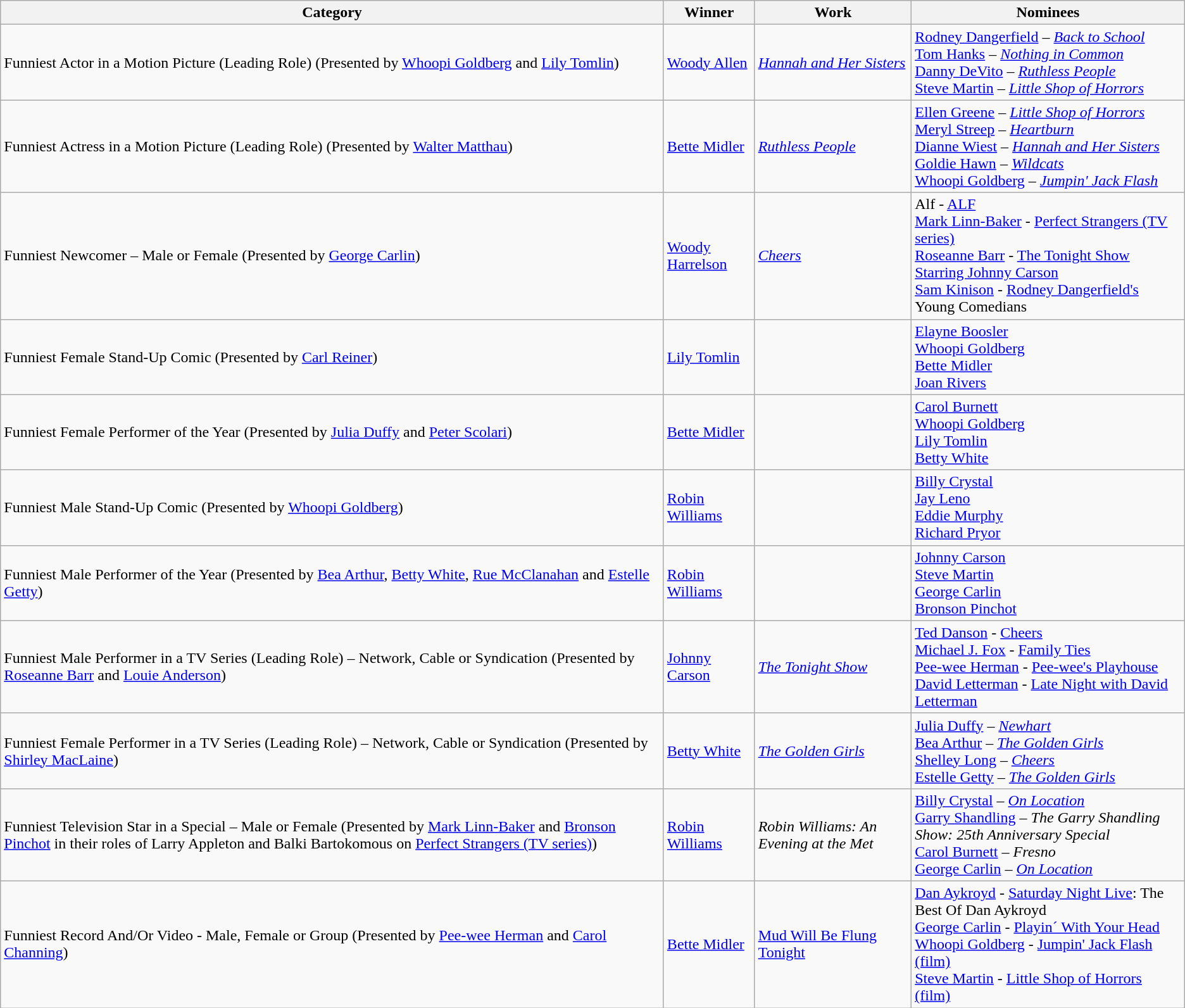<table class="wikitable sortable">
<tr>
<th>Category</th>
<th>Winner</th>
<th>Work</th>
<th class="unsortable">Nominees</th>
</tr>
<tr>
<td>Funniest Actor in a Motion Picture (Leading Role) (Presented by <a href='#'>Whoopi Goldberg</a> and <a href='#'>Lily Tomlin</a>)</td>
<td><a href='#'>Woody Allen</a></td>
<td><em><a href='#'>Hannah and Her Sisters</a></em></td>
<td><a href='#'>Rodney Dangerfield</a> – <em><a href='#'>Back to School</a></em><br><a href='#'>Tom Hanks</a> – <em><a href='#'>Nothing in Common</a></em><br><a href='#'>Danny DeVito</a> – <em><a href='#'>Ruthless People</a></em><br><a href='#'>Steve Martin</a> – <em><a href='#'>Little Shop of Horrors</a></em></td>
</tr>
<tr>
<td>Funniest Actress in a Motion Picture (Leading Role) (Presented by <a href='#'>Walter Matthau</a>)</td>
<td><a href='#'>Bette Midler</a></td>
<td><em><a href='#'>Ruthless People</a></em></td>
<td><a href='#'>Ellen Greene</a> – <em><a href='#'>Little Shop of Horrors</a></em><br><a href='#'>Meryl Streep</a> – <em><a href='#'>Heartburn</a></em><br><a href='#'>Dianne Wiest</a> – <em><a href='#'>Hannah and Her Sisters</a></em><br><a href='#'>Goldie Hawn</a> – <em><a href='#'>Wildcats</a></em><br><a href='#'>Whoopi Goldberg</a> – <em><a href='#'>Jumpin' Jack Flash</a></em></td>
</tr>
<tr>
<td>Funniest Newcomer – Male or Female (Presented by <a href='#'>George Carlin</a>)</td>
<td><a href='#'>Woody Harrelson</a></td>
<td><em><a href='#'>Cheers</a></em></td>
<td>Alf - <a href='#'>ALF</a><br><a href='#'>Mark Linn-Baker</a> - <a href='#'>Perfect Strangers (TV series)</a><br><a href='#'>Roseanne Barr</a> - <a href='#'>The Tonight Show Starring Johnny Carson</a><br><a href='#'>Sam Kinison</a> - <a href='#'>Rodney Dangerfield's</a> Young Comedians</td>
</tr>
<tr>
<td>Funniest Female Stand-Up Comic (Presented by <a href='#'>Carl Reiner</a>)</td>
<td><a href='#'>Lily Tomlin</a></td>
<td></td>
<td><a href='#'>Elayne Boosler</a><br><a href='#'>Whoopi Goldberg</a><br><a href='#'>Bette Midler</a><br><a href='#'>Joan Rivers</a></td>
</tr>
<tr>
<td>Funniest Female Performer of the Year (Presented by <a href='#'>Julia Duffy</a> and <a href='#'>Peter Scolari</a>)</td>
<td><a href='#'>Bette Midler</a></td>
<td></td>
<td><a href='#'>Carol Burnett</a><br><a href='#'>Whoopi Goldberg</a><br><a href='#'>Lily Tomlin</a><br><a href='#'>Betty White</a></td>
</tr>
<tr>
<td>Funniest Male Stand-Up Comic (Presented by <a href='#'>Whoopi Goldberg</a>)</td>
<td><a href='#'>Robin Williams</a></td>
<td></td>
<td><a href='#'>Billy Crystal</a><br><a href='#'>Jay Leno</a><br><a href='#'>Eddie Murphy</a><br><a href='#'>Richard Pryor</a></td>
</tr>
<tr>
<td>Funniest Male Performer of the Year (Presented by <a href='#'>Bea Arthur</a>, <a href='#'>Betty White</a>, <a href='#'>Rue McClanahan</a> and <a href='#'>Estelle Getty</a>)</td>
<td><a href='#'>Robin Williams</a></td>
<td></td>
<td><a href='#'>Johnny Carson</a><br><a href='#'>Steve Martin</a><br><a href='#'>George Carlin</a><br><a href='#'>Bronson Pinchot</a></td>
</tr>
<tr>
<td>Funniest Male Performer in a TV Series (Leading Role) – Network, Cable or Syndication (Presented by <a href='#'>Roseanne Barr</a> and <a href='#'>Louie Anderson</a>)</td>
<td><a href='#'>Johnny Carson</a></td>
<td><em><a href='#'>The Tonight Show</a></em></td>
<td><a href='#'>Ted Danson</a> - <a href='#'>Cheers</a><br><a href='#'>Michael J. Fox</a> - <a href='#'>Family Ties</a><br><a href='#'>Pee-wee Herman</a> - <a href='#'>Pee-wee's Playhouse</a><br><a href='#'>David Letterman</a> - <a href='#'>Late Night with David Letterman</a></td>
</tr>
<tr>
<td>Funniest Female Performer in a TV Series (Leading Role) – Network, Cable or Syndication (Presented by <a href='#'>Shirley MacLaine</a>)</td>
<td><a href='#'>Betty White</a></td>
<td><em><a href='#'>The Golden Girls</a></em></td>
<td><a href='#'>Julia Duffy</a> – <em><a href='#'>Newhart</a></em><br><a href='#'>Bea Arthur</a> – <em><a href='#'>The Golden Girls</a></em><br><a href='#'>Shelley Long</a> – <em><a href='#'>Cheers</a></em><br><a href='#'>Estelle Getty</a> – <em><a href='#'>The Golden Girls</a></em></td>
</tr>
<tr>
<td>Funniest Television Star in a Special – Male or Female (Presented by <a href='#'>Mark Linn-Baker</a> and <a href='#'>Bronson Pinchot</a> in their roles of Larry Appleton and Balki Bartokomous on <a href='#'>Perfect Strangers (TV series)</a>)</td>
<td><a href='#'>Robin Williams</a></td>
<td><em>Robin Williams: An Evening at the Met</em></td>
<td><a href='#'>Billy Crystal</a> – <em><a href='#'>On Location</a></em><br><a href='#'>Garry Shandling</a> – <em>The Garry Shandling Show: 25th Anniversary Special</em><br><a href='#'>Carol Burnett</a> – <em>Fresno</em><br><a href='#'>George Carlin</a> – <em><a href='#'>On Location</a></em></td>
</tr>
<tr>
<td>Funniest Record And/Or Video  - Male, Female or Group (Presented by <a href='#'>Pee-wee Herman</a> and <a href='#'>Carol Channing</a>)</td>
<td><a href='#'>Bette Midler</a></td>
<td><a href='#'>Mud Will Be Flung Tonight</a></td>
<td><a href='#'>Dan Aykroyd</a> - <a href='#'>Saturday Night Live</a>: The Best Of Dan Aykroyd<br><a href='#'>George Carlin</a> - <a href='#'>Playin´ With Your Head</a><br><a href='#'>Whoopi Goldberg</a> - <a href='#'>Jumpin' Jack Flash (film)</a><br><a href='#'>Steve Martin</a> - <a href='#'>Little Shop of Horrors (film)</a></td>
</tr>
</table>
